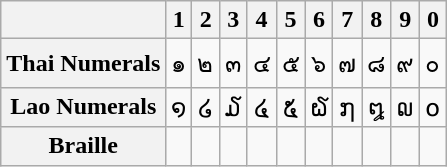<table class=wikitable>
<tr align=center>
<th></th>
<th>1</th>
<th>2</th>
<th>3</th>
<th>4</th>
<th>5</th>
<th>6</th>
<th>7</th>
<th>8</th>
<th>9</th>
<th>0</th>
</tr>
<tr align=center>
<th>Thai Numerals</th>
<td>๑</td>
<td>๒</td>
<td>๓</td>
<td>๔</td>
<td>๕</td>
<td>๖</td>
<td>๗</td>
<td>๘</td>
<td>๙</td>
<td>๐</td>
</tr>
<tr align=center>
<th>Lao Numerals</th>
<td>໑</td>
<td>໒</td>
<td>໓</td>
<td>໔</td>
<td>໕</td>
<td>໖</td>
<td>໗</td>
<td>໘</td>
<td>໙</td>
<td>໐</td>
</tr>
<tr align=center>
<th>Braille</th>
<td></td>
<td></td>
<td></td>
<td></td>
<td></td>
<td></td>
<td></td>
<td></td>
<td></td>
<td></td>
</tr>
</table>
